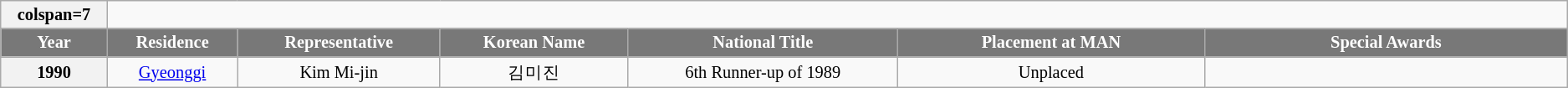<table class="wikitable sortable" style="font-size: 85%; text-align:center">
<tr>
<th>colspan=7 </th>
</tr>
<tr>
<th width="80" style="background-color:#787878;color:#FFFFFF;">Year</th>
<th width="100" style="background-color:#787878;color:#FFFFFF;">Residence</th>
<th width="160" style="background-color:#787878;color:#FFFFFF;">Representative</th>
<th width="150" style="background-color:#787878;color:#FFFFFF;">Korean Name</th>
<th width="220" style="background-color:#787878;color:#FFFFFF;">National Title</th>
<th width="250" style="background-color:#787878;color:#FFFFFF;">Placement at MAN</th>
<th width="300" style="background-color:#787878;color:#FFFFFF;">Special Awards</th>
</tr>
<tr>
<th>1990</th>
<td><a href='#'>Gyeonggi</a></td>
<td>Kim Mi-jin</td>
<td>김미진</td>
<td>6th Runner-up of 1989</td>
<td>Unplaced</td>
<td></td>
</tr>
</table>
